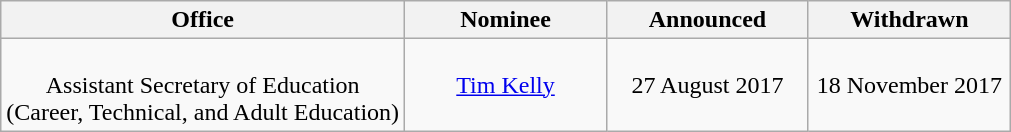<table class="wikitable sortable" style="text-align:center">
<tr>
<th style="width:40%;">Office</th>
<th style="width:20%;">Nominee</th>
<th style="width:20%;">Announced</th>
<th style="width:20%;">Withdrawn</th>
</tr>
<tr>
<td><br>Assistant Secretary of Education<br>(Career, Technical, and Adult Education)</td>
<td><a href='#'>Tim Kelly</a></td>
<td>27 August 2017</td>
<td>18 November 2017</td>
</tr>
</table>
